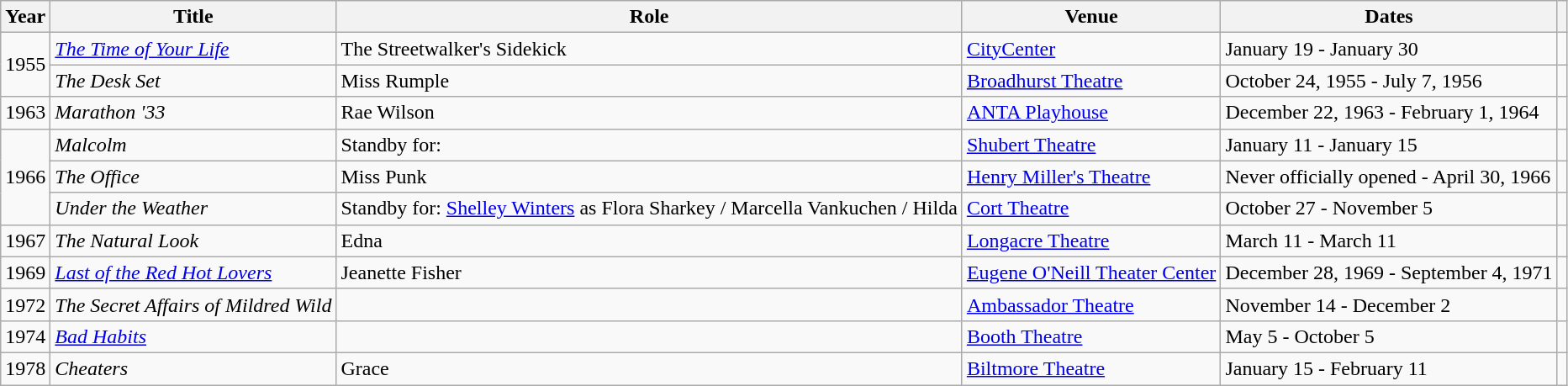<table class="wikitable sortable">
<tr>
<th>Year</th>
<th>Title</th>
<th>Role</th>
<th>Venue</th>
<th>Dates</th>
<th class="unsortable"></th>
</tr>
<tr>
<td rowspan=2>1955</td>
<td><em><a href='#'>The Time of Your Life</a></em></td>
<td>The Streetwalker's Sidekick</td>
<td><a href='#'>CityCenter</a></td>
<td>January 19 - January 30</td>
<td></td>
</tr>
<tr>
<td><em>The Desk Set</em></td>
<td>Miss Rumple</td>
<td><a href='#'>Broadhurst Theatre</a></td>
<td>October 24, 1955 - July 7, 1956</td>
<td></td>
</tr>
<tr>
<td>1963</td>
<td><em>Marathon '33</em></td>
<td>Rae Wilson</td>
<td><a href='#'>ANTA Playhouse</a></td>
<td>December 22, 1963 - February 1, 1964</td>
<td></td>
</tr>
<tr>
<td rowspan=3>1966</td>
<td><em>Malcolm</em></td>
<td>Standby for: </td>
<td><a href='#'>Shubert Theatre</a></td>
<td>January 11 - January 15</td>
<td></td>
</tr>
<tr>
<td><em>The Office</em></td>
<td>Miss Punk</td>
<td><a href='#'>Henry Miller's Theatre</a></td>
<td>Never officially opened - April 30, 1966</td>
<td></td>
</tr>
<tr>
<td><em>Under the Weather</em></td>
<td>Standby for: <a href='#'>Shelley Winters</a> as Flora Sharkey / Marcella Vankuchen / Hilda</td>
<td><a href='#'>Cort Theatre</a></td>
<td>October 27 - November 5</td>
<td></td>
</tr>
<tr>
<td>1967</td>
<td><em>The Natural Look</em></td>
<td>Edna</td>
<td><a href='#'>Longacre Theatre</a></td>
<td>March 11 - March 11</td>
<td></td>
</tr>
<tr>
<td>1969</td>
<td><em><a href='#'>Last of the Red Hot Lovers</a></em></td>
<td>Jeanette Fisher</td>
<td><a href='#'>Eugene O'Neill Theater Center</a></td>
<td>December 28, 1969 - September 4, 1971</td>
<td><br></td>
</tr>
<tr>
<td>1972</td>
<td><em>The Secret Affairs of Mildred Wild</em></td>
<td></td>
<td><a href='#'>Ambassador Theatre</a></td>
<td>November 14 - December 2</td>
<td></td>
</tr>
<tr>
<td>1974</td>
<td><em><a href='#'>Bad Habits</a></em></td>
<td></td>
<td><a href='#'>Booth Theatre</a></td>
<td>May 5 - October 5</td>
<td></td>
</tr>
<tr>
<td>1978</td>
<td><em>Cheaters</em></td>
<td>Grace</td>
<td><a href='#'>Biltmore Theatre</a></td>
<td>January 15 - February 11</td>
<td></td>
</tr>
</table>
